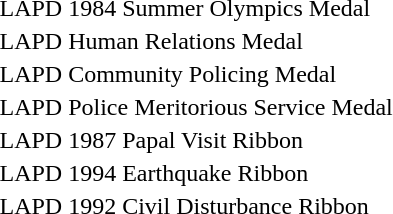<table>
<tr>
<td></td>
<td>LAPD 1984 Summer Olympics Medal</td>
</tr>
<tr>
<td></td>
<td>LAPD Human Relations Medal</td>
</tr>
<tr>
<td></td>
<td>LAPD Community Policing Medal</td>
</tr>
<tr>
<td></td>
<td>LAPD Police Meritorious Service Medal</td>
</tr>
<tr>
<td></td>
<td>LAPD 1987 Papal Visit Ribbon</td>
</tr>
<tr>
<td></td>
<td>LAPD 1994 Earthquake Ribbon</td>
</tr>
<tr>
<td></td>
<td>LAPD 1992 Civil Disturbance Ribbon</td>
</tr>
</table>
